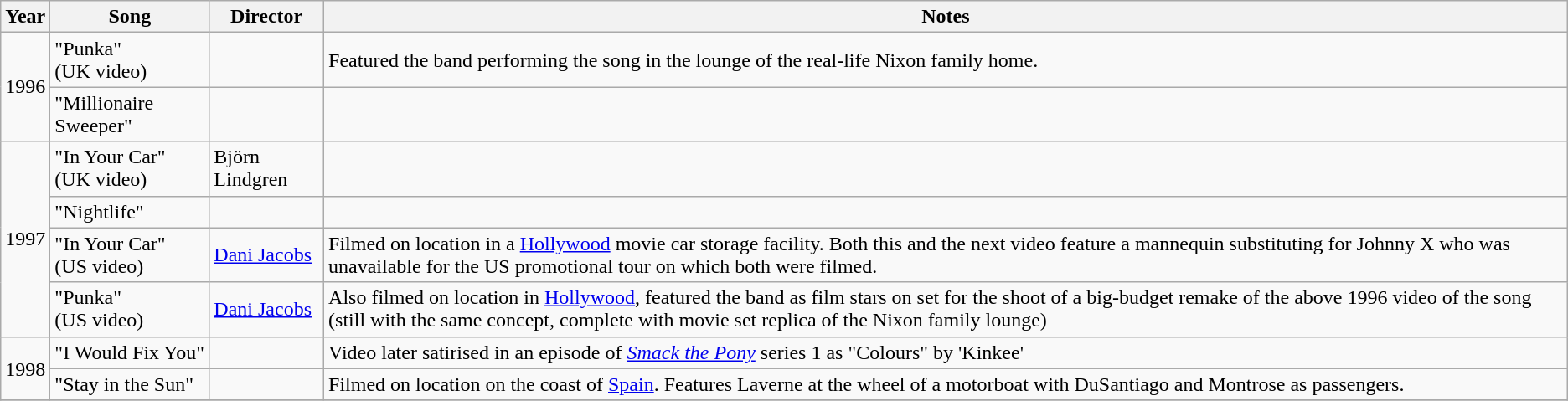<table class="wikitable">
<tr>
<th>Year</th>
<th>Song</th>
<th>Director</th>
<th>Notes</th>
</tr>
<tr>
<td rowspan=2>1996</td>
<td>"Punka" <br>(UK video)</td>
<td></td>
<td>Featured the band performing the song in the lounge of the real-life Nixon family home.</td>
</tr>
<tr>
<td>"Millionaire Sweeper"</td>
<td></td>
<td></td>
</tr>
<tr>
<td rowspan=4>1997</td>
<td>"In Your Car" <br>(UK video)</td>
<td>Björn Lindgren</td>
<td></td>
</tr>
<tr>
<td>"Nightlife"</td>
<td></td>
<td></td>
</tr>
<tr>
<td>"In Your Car" <br>(US video)</td>
<td><a href='#'>Dani Jacobs</a></td>
<td>Filmed on location in a <a href='#'>Hollywood</a> movie car storage facility.  Both this and the next video feature a mannequin substituting for Johnny X who was unavailable for the US promotional tour on which both were filmed.</td>
</tr>
<tr>
<td>"Punka" <br>(US video)</td>
<td><a href='#'>Dani Jacobs</a></td>
<td>Also filmed on location in <a href='#'>Hollywood</a>, featured the band as film stars on set for the shoot of a big-budget remake of the above 1996 video of the song (still with the same concept, complete with movie set replica of the Nixon family lounge)</td>
</tr>
<tr>
<td rowspan=2>1998</td>
<td>"I Would Fix You"</td>
<td></td>
<td>Video later satirised in an episode of <em><a href='#'>Smack the Pony</a></em> series 1 as "Colours" by 'Kinkee'</td>
</tr>
<tr>
<td>"Stay in the Sun"</td>
<td></td>
<td>Filmed on location on the coast of <a href='#'>Spain</a>. Features Laverne at the wheel of a motorboat with DuSantiago and Montrose as passengers.</td>
</tr>
<tr>
</tr>
</table>
